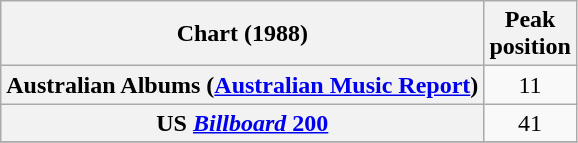<table class="wikitable sortable plainrowheaders">
<tr>
<th>Chart (1988)</th>
<th>Peak<br>position</th>
</tr>
<tr>
<th scope="row">Australian Albums (<a href='#'>Australian Music Report</a>)</th>
<td style="text-align:center;">11</td>
</tr>
<tr>
<th scope="row">US <a href='#'><em>Billboard</em> 200</a></th>
<td style="text-align:center;">41</td>
</tr>
<tr>
</tr>
</table>
